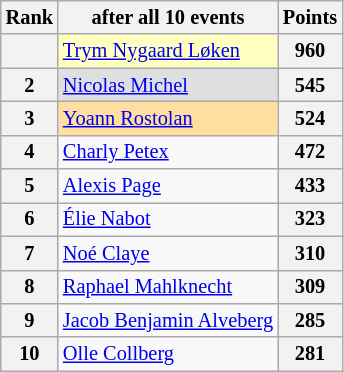<table class="wikitable" style="font-size: 85%;">
<tr>
<th>Rank</th>
<th>after all 10 events</th>
<th>Points</th>
</tr>
<tr>
<th></th>
<td style="background:#ffffbf"> <a href='#'>Trym Nygaard Løken</a> </td>
<th>960</th>
</tr>
<tr>
<th>2</th>
<td style="background:#dfdfdf"> <a href='#'>Nicolas Michel</a></td>
<th>545</th>
</tr>
<tr>
<th>3</th>
<td style="background:#ffdf9f"> <a href='#'>Yoann Rostolan</a></td>
<th>524</th>
</tr>
<tr>
<th>4</th>
<td> <a href='#'>Charly Petex</a></td>
<th>472</th>
</tr>
<tr>
<th>5</th>
<td> <a href='#'>Alexis Page</a></td>
<th>433</th>
</tr>
<tr>
<th>6</th>
<td> <a href='#'>Élie Nabot</a></td>
<th>323</th>
</tr>
<tr>
<th>7</th>
<td> <a href='#'>Noé Claye</a></td>
<th>310</th>
</tr>
<tr>
<th>8</th>
<td> <a href='#'>Raphael Mahlknecht</a></td>
<th>309</th>
</tr>
<tr>
<th>9</th>
<td> <a href='#'>Jacob Benjamin Alveberg</a></td>
<th>285</th>
</tr>
<tr>
<th>10</th>
<td> <a href='#'>Olle Collberg</a></td>
<th>281</th>
</tr>
</table>
